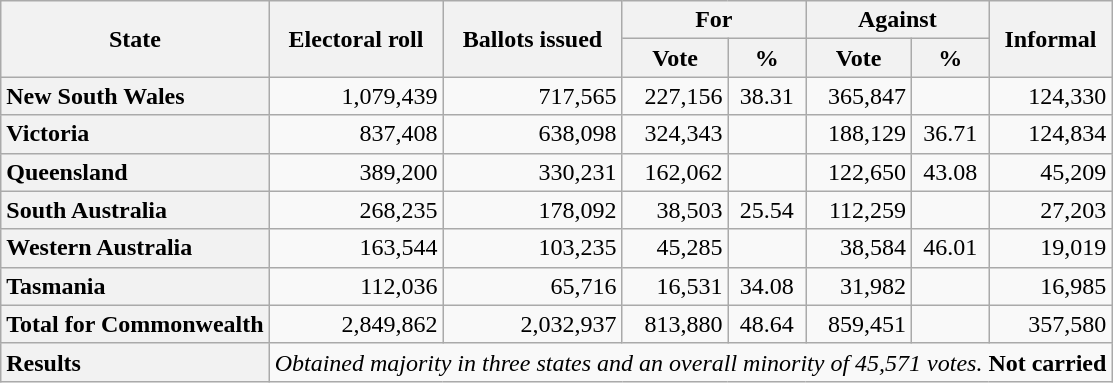<table class="wikitable">
<tr>
<th width:180px" rowspan="2">State</th>
<th width:70px" align=center rowspan="2">Electoral roll</th>
<th width:70px" align=center rowspan="2">Ballots issued</th>
<th width:140px" align=center colspan="2">For</th>
<th width:140px" align=center colspan="2">Against</th>
<th width:70px" align=center rowspan="2">Informal</th>
</tr>
<tr>
<th width:70px" align=center>Vote</th>
<th width:70px" align=center>%</th>
<th width:70px" align=center>Vote</th>
<th width:70px" align=center>%</th>
</tr>
<tr align="right">
<th style="text-align:left;">New South Wales</th>
<td>1,079,439</td>
<td>717,565</td>
<td>227,156</td>
<td align="middle">38.31</td>
<td>365,847</td>
<td></td>
<td>124,330</td>
</tr>
<tr align="right">
<th style="text-align:left">Victoria</th>
<td>837,408</td>
<td>638,098</td>
<td>324,343</td>
<td></td>
<td>188,129</td>
<td align="middle">36.71</td>
<td>124,834</td>
</tr>
<tr align="right">
<th style="text-align:left">Queensland</th>
<td>389,200</td>
<td>330,231</td>
<td>162,062</td>
<td></td>
<td>122,650</td>
<td align="middle">43.08</td>
<td>45,209</td>
</tr>
<tr align="right">
<th style="text-align:left">South Australia</th>
<td>268,235</td>
<td>178,092</td>
<td>38,503</td>
<td align="middle">25.54</td>
<td>112,259</td>
<td></td>
<td>27,203</td>
</tr>
<tr align="right">
<th style="text-align:left">Western Australia</th>
<td>163,544</td>
<td>103,235</td>
<td>45,285</td>
<td></td>
<td>38,584</td>
<td align="middle">46.01</td>
<td>19,019</td>
</tr>
<tr align="right">
<th style="text-align:left">Tasmania</th>
<td>112,036</td>
<td>65,716</td>
<td>16,531</td>
<td align="middle">34.08</td>
<td>31,982</td>
<td></td>
<td>16,985</td>
</tr>
<tr ----bgcolor=#FFE0C0 align="right">
<th style="text-align:left;">Total for Commonwealth</th>
<td noWrap>2,849,862</td>
<td noWrap>2,032,937</td>
<td noWrap>813,880</td>
<td noWrap align="middle">48.64</td>
<td noWrap>859,451</td>
<td></td>
<td noWrap>357,580</td>
</tr>
<tr>
<th style="text-align:left;">Results</th>
<td colSpan="8"><em>Obtained majority in three states and an overall minority of 45,571 votes.</em> <strong>Not carried</strong></td>
</tr>
</table>
